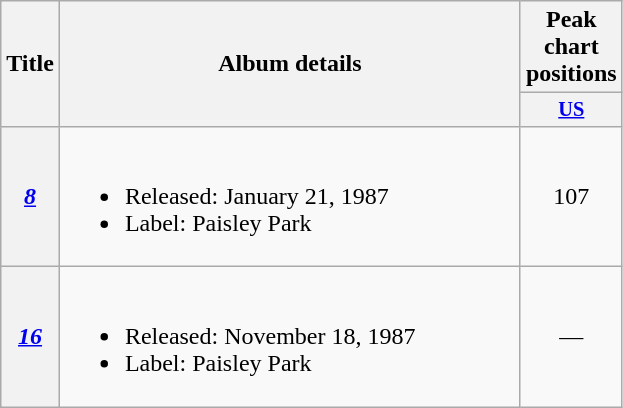<table class="wikitable plainrowheaders">
<tr>
<th scope="col" rowspan="2">Title</th>
<th scope="col" rowspan="2" style="width:300px;">Album details</th>
<th scope="col" colspan="1">Peak chart positions</th>
</tr>
<tr>
<th scope="col" style="width:4em;font-size:85%"><a href='#'>US</a><br></th>
</tr>
<tr>
<th scope="row"><em><a href='#'>8</a></em></th>
<td><br><ul><li>Released: January 21, 1987</li><li>Label: Paisley Park</li></ul></td>
<td style="text-align:center;">107</td>
</tr>
<tr>
<th scope="row"><em><a href='#'>16</a></em></th>
<td><br><ul><li>Released: November 18, 1987</li><li>Label: Paisley Park</li></ul></td>
<td style="text-align:center;">—</td>
</tr>
</table>
